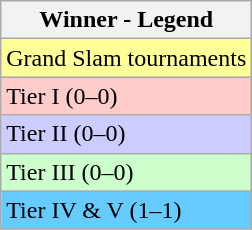<table class="wikitable sortable mw-collapsible mw-collapsed">
<tr>
<th>Winner - Legend</th>
</tr>
<tr>
<td align=center colspan=2 bgcolor=FFFF99>Grand Slam tournaments</td>
</tr>
<tr>
<td bgcolor=ffcccc>Tier I (0–0)</td>
</tr>
<tr>
<td bgcolor=ccccff>Tier II (0–0)</td>
</tr>
<tr>
<td bgcolor=CCFFCC>Tier III (0–0)</td>
</tr>
<tr>
<td bgcolor=66CCFF>Tier IV & V (1–1)</td>
</tr>
</table>
